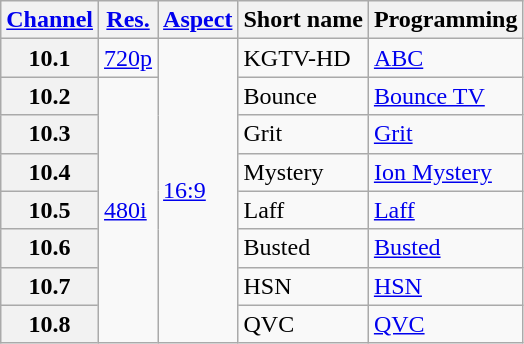<table class="wikitable">
<tr>
<th scope = "col"><a href='#'>Channel</a></th>
<th scope = "col"><a href='#'>Res.</a></th>
<th scope = "col"><a href='#'>Aspect</a></th>
<th scope = "col">Short name</th>
<th scope = "col">Programming</th>
</tr>
<tr>
<th scope = "row">10.1</th>
<td><a href='#'>720p</a></td>
<td rowspan=8><a href='#'>16:9</a></td>
<td>KGTV-HD</td>
<td><a href='#'>ABC</a></td>
</tr>
<tr>
<th scope = "row">10.2</th>
<td rowspan=7><a href='#'>480i</a></td>
<td>Bounce</td>
<td><a href='#'>Bounce TV</a></td>
</tr>
<tr>
<th scope = "row">10.3</th>
<td>Grit</td>
<td><a href='#'>Grit</a></td>
</tr>
<tr>
<th scope = "row">10.4</th>
<td>Mystery</td>
<td><a href='#'>Ion Mystery</a></td>
</tr>
<tr>
<th scope = "row">10.5</th>
<td>Laff</td>
<td><a href='#'>Laff</a></td>
</tr>
<tr>
<th scope = "row">10.6</th>
<td>Busted</td>
<td><a href='#'>Busted</a></td>
</tr>
<tr>
<th scope = "row">10.7</th>
<td>HSN</td>
<td><a href='#'>HSN</a></td>
</tr>
<tr>
<th scope = "row">10.8</th>
<td>QVC</td>
<td><a href='#'>QVC</a></td>
</tr>
</table>
